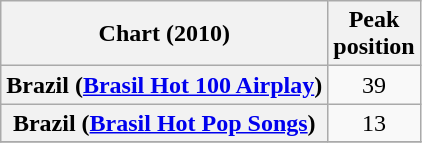<table class="wikitable sortable plainrowheaders" style="text-align:center">
<tr>
<th scope="col">Chart (2010)</th>
<th scope="col">Peak<br>position</th>
</tr>
<tr>
<th scope="row">Brazil (<a href='#'>Brasil Hot 100 Airplay</a>)</th>
<td>39</td>
</tr>
<tr>
<th scope="row">Brazil (<a href='#'>Brasil Hot Pop Songs</a>)</th>
<td>13</td>
</tr>
<tr>
</tr>
</table>
